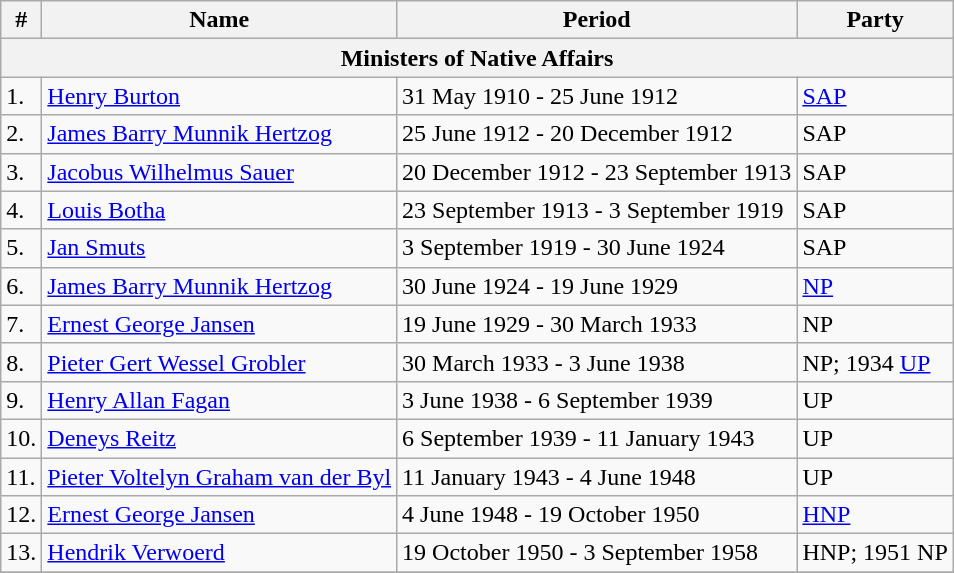<table class="wikitable">
<tr>
<th>#</th>
<th>Name</th>
<th>Period</th>
<th>Party</th>
</tr>
<tr>
<th colspan="4">Ministers of Native Affairs</th>
</tr>
<tr>
<td>1.</td>
<td><a href='#'>Henry Burton</a></td>
<td>31 May 1910 - 25 June 1912</td>
<td><a href='#'>SAP</a></td>
</tr>
<tr>
<td>2.</td>
<td><a href='#'>James Barry Munnik Hertzog</a></td>
<td>25 June 1912 - 20 December 1912</td>
<td>SAP</td>
</tr>
<tr>
<td>3.</td>
<td><a href='#'>Jacobus Wilhelmus Sauer</a></td>
<td>20 December 1912 - 23 September 1913</td>
<td>SAP</td>
</tr>
<tr>
<td>4.</td>
<td><a href='#'>Louis Botha</a></td>
<td>23 September 1913 - 3 September 1919</td>
<td>SAP</td>
</tr>
<tr>
<td>5.</td>
<td><a href='#'>Jan Smuts</a></td>
<td>3 September 1919 - 30 June 1924</td>
<td>SAP</td>
</tr>
<tr>
<td>6.</td>
<td><a href='#'>James Barry Munnik Hertzog</a></td>
<td>30 June 1924 - 19 June 1929</td>
<td><a href='#'>NP</a></td>
</tr>
<tr>
<td>7.</td>
<td><a href='#'>Ernest George Jansen</a></td>
<td>19 June 1929 - 30 March 1933</td>
<td>NP</td>
</tr>
<tr>
<td>8.</td>
<td><a href='#'>Pieter Gert Wessel Grobler</a></td>
<td>30 March 1933 - 3 June 1938</td>
<td>NP; 1934 <a href='#'>UP</a></td>
</tr>
<tr>
<td>9.</td>
<td><a href='#'>Henry Allan Fagan</a></td>
<td>3 June 1938 - 6 September 1939</td>
<td>UP</td>
</tr>
<tr>
<td>10.</td>
<td><a href='#'>Deneys Reitz</a></td>
<td>6 September 1939 - 11 January 1943</td>
<td>UP</td>
</tr>
<tr>
<td>11.</td>
<td><a href='#'>Pieter Voltelyn Graham van der Byl</a></td>
<td>11 January 1943 - 4 June 1948</td>
<td>UP</td>
</tr>
<tr>
<td>12.</td>
<td><a href='#'>Ernest George Jansen</a></td>
<td>4 June 1948 - 19 October 1950</td>
<td><a href='#'>HNP</a></td>
</tr>
<tr>
<td>13.</td>
<td><a href='#'>Hendrik Verwoerd</a></td>
<td>19 October 1950 - 3 September 1958</td>
<td>HNP; 1951 NP</td>
</tr>
<tr>
</tr>
</table>
